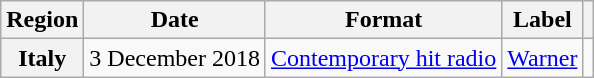<table class="wikitable plainrowheaders">
<tr>
<th scope="col">Region</th>
<th scope="col">Date</th>
<th scope="col">Format</th>
<th scope="col">Label</th>
<th scope="col"></th>
</tr>
<tr>
<th scope="row">Italy</th>
<td rowspan="">3 December 2018</td>
<td rowspan=""><a href='#'>Contemporary hit radio</a></td>
<td rowspan=""><a href='#'>Warner</a></td>
<td></td>
</tr>
</table>
